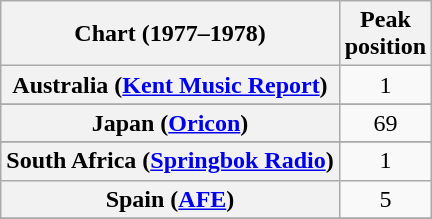<table class="wikitable sortable plainrowheaders" style="text-align:center">
<tr>
<th>Chart (1977–1978)</th>
<th>Peak<br>position</th>
</tr>
<tr>
<th scope="row">Australia (<a href='#'>Kent Music Report</a>)</th>
<td>1</td>
</tr>
<tr>
</tr>
<tr>
</tr>
<tr>
</tr>
<tr>
</tr>
<tr>
</tr>
<tr>
</tr>
<tr>
<th scope="row">Japan (<a href='#'>Oricon</a>)</th>
<td>69</td>
</tr>
<tr>
</tr>
<tr>
</tr>
<tr>
</tr>
<tr>
</tr>
<tr>
<th scope="row">South Africa (<a href='#'>Springbok Radio</a>)</th>
<td>1</td>
</tr>
<tr>
<th scope="row">Spain (<a href='#'>AFE</a>)</th>
<td>5</td>
</tr>
<tr>
</tr>
<tr>
</tr>
<tr>
</tr>
<tr>
</tr>
<tr>
</tr>
</table>
